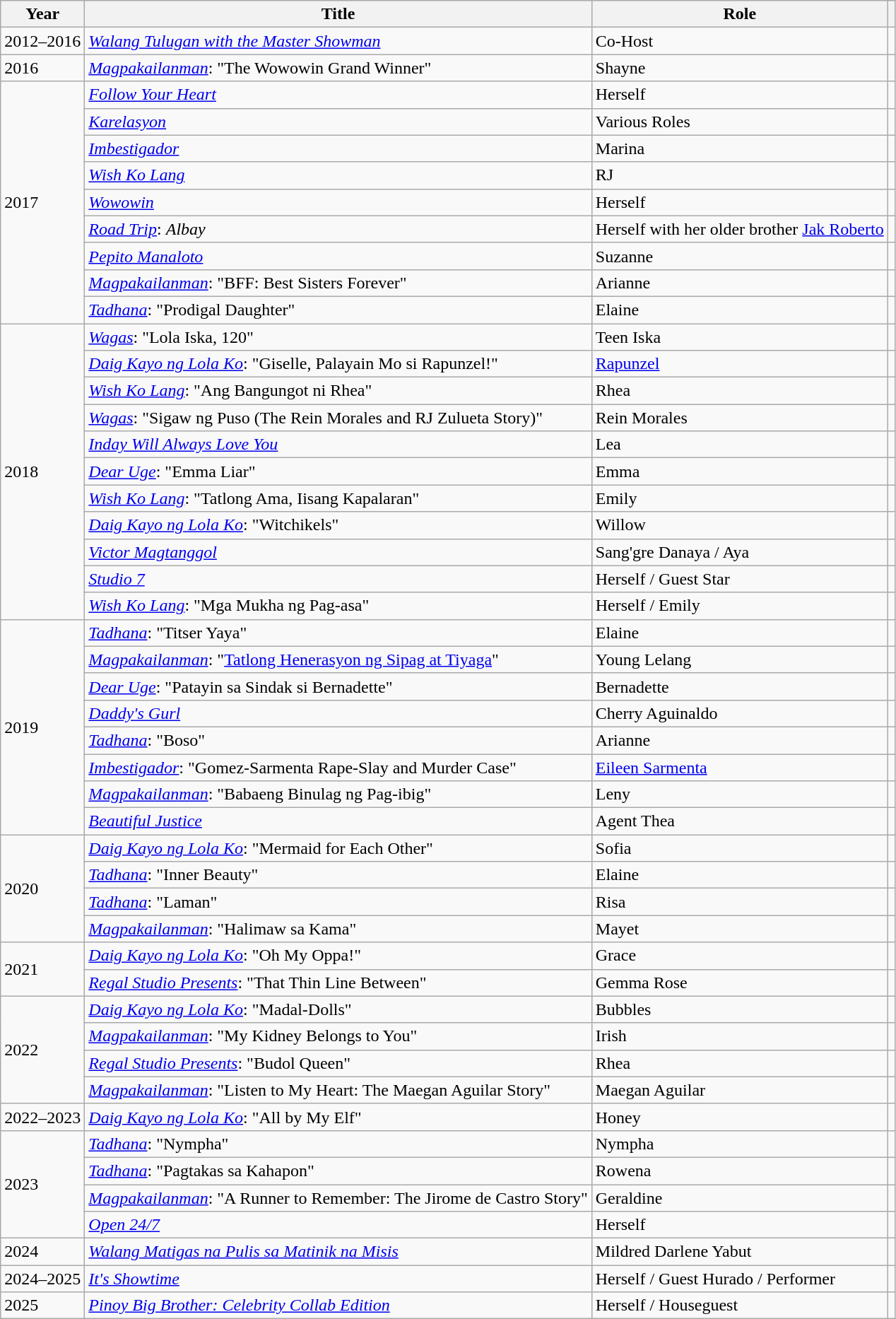<table class="wikitable">
<tr>
<th>Year</th>
<th>Title</th>
<th>Role</th>
<th></th>
</tr>
<tr>
<td>2012–2016</td>
<td><em><a href='#'>Walang Tulugan with the Master Showman</a></em></td>
<td>Co-Host</td>
<td></td>
</tr>
<tr>
<td>2016</td>
<td><em><a href='#'>Magpakailanman</a></em>: "The Wowowin Grand Winner"</td>
<td>Shayne</td>
<td></td>
</tr>
<tr>
<td rowspan=9>2017</td>
<td><em><a href='#'>Follow Your Heart</a></em></td>
<td>Herself</td>
<td></td>
</tr>
<tr>
<td><em><a href='#'>Karelasyon</a></em></td>
<td>Various Roles</td>
<td></td>
</tr>
<tr>
<td><em><a href='#'>Imbestigador</a></em></td>
<td>Marina</td>
<td></td>
</tr>
<tr>
<td><em><a href='#'>Wish Ko Lang</a></em></td>
<td>RJ</td>
<td></td>
</tr>
<tr>
<td><em><a href='#'>Wowowin</a></em></td>
<td>Herself</td>
<td></td>
</tr>
<tr>
<td><a href='#'><em>Road Trip</em></a>: <em>Albay</em></td>
<td>Herself with her older brother <a href='#'>Jak Roberto</a></td>
<td></td>
</tr>
<tr>
<td><em><a href='#'>Pepito Manaloto</a></em></td>
<td>Suzanne</td>
<td></td>
</tr>
<tr>
<td><em><a href='#'>Magpakailanman</a></em>: "BFF: Best Sisters Forever"</td>
<td>Arianne</td>
<td></td>
</tr>
<tr>
<td><em><a href='#'>Tadhana</a></em>: "Prodigal Daughter"</td>
<td>Elaine</td>
<td></td>
</tr>
<tr>
<td rowspan="11">2018</td>
<td><em><a href='#'>Wagas</a></em>: "Lola Iska, 120"</td>
<td>Teen Iska</td>
<td></td>
</tr>
<tr>
<td><em><a href='#'>Daig Kayo ng Lola Ko</a></em>: "Giselle, Palayain Mo si Rapunzel!"</td>
<td><a href='#'>Rapunzel</a></td>
<td></td>
</tr>
<tr>
<td><em><a href='#'>Wish Ko Lang</a></em>: "Ang Bangungot ni Rhea"</td>
<td>Rhea</td>
<td></td>
</tr>
<tr>
<td><em><a href='#'>Wagas</a></em>: "Sigaw ng Puso (The Rein Morales and RJ Zulueta Story)"</td>
<td>Rein Morales</td>
<td></td>
</tr>
<tr>
<td><em><a href='#'>Inday Will Always Love You</a></em></td>
<td>Lea</td>
<td></td>
</tr>
<tr>
<td><em><a href='#'>Dear Uge</a></em>: "Emma Liar"</td>
<td>Emma</td>
<td></td>
</tr>
<tr>
<td><em><a href='#'>Wish Ko Lang</a></em>: "Tatlong Ama, Iisang Kapalaran"</td>
<td>Emily</td>
<td></td>
</tr>
<tr>
<td><em><a href='#'>Daig Kayo ng Lola Ko</a></em>: "Witchikels"</td>
<td>Willow</td>
<td></td>
</tr>
<tr>
<td><em><a href='#'>Victor Magtanggol</a></em></td>
<td>Sang'gre Danaya / Aya</td>
<td></td>
</tr>
<tr>
<td><em><a href='#'>Studio 7</a></em></td>
<td>Herself / Guest Star</td>
<td></td>
</tr>
<tr>
<td><em><a href='#'>Wish Ko Lang</a></em>: "Mga Mukha ng Pag-asa"</td>
<td>Herself / Emily</td>
<td></td>
</tr>
<tr>
<td rowspan="8">2019</td>
<td><em><a href='#'>Tadhana</a></em>: "Titser Yaya"</td>
<td>Elaine</td>
<td></td>
</tr>
<tr>
<td><em><a href='#'>Magpakailanman</a></em>: "<a href='#'>Tatlong Henerasyon ng Sipag at Tiyaga</a>"</td>
<td>Young Lelang</td>
<td></td>
</tr>
<tr>
<td><em><a href='#'>Dear Uge</a></em>: "Patayin sa Sindak si Bernadette"</td>
<td>Bernadette</td>
<td></td>
</tr>
<tr>
<td><em><a href='#'>Daddy's Gurl</a></em></td>
<td>Cherry Aguinaldo</td>
<td></td>
</tr>
<tr>
<td><em><a href='#'>Tadhana</a></em>: "Boso"</td>
<td>Arianne</td>
<td></td>
</tr>
<tr>
<td><em><a href='#'>Imbestigador</a></em>: "Gomez-Sarmenta Rape-Slay and Murder Case"</td>
<td><a href='#'>Eileen Sarmenta</a></td>
<td></td>
</tr>
<tr>
<td><em><a href='#'>Magpakailanman</a></em>: "Babaeng Binulag ng Pag-ibig"</td>
<td>Leny</td>
<td></td>
</tr>
<tr>
<td><em><a href='#'>Beautiful Justice</a></em></td>
<td>Agent Thea</td>
<td></td>
</tr>
<tr>
<td rowspan="4">2020</td>
<td><em><a href='#'>Daig Kayo ng Lola Ko</a></em>: "Mermaid for Each Other"</td>
<td>Sofia</td>
<td></td>
</tr>
<tr>
<td><em><a href='#'>Tadhana</a></em>: "Inner Beauty"</td>
<td>Elaine</td>
<td></td>
</tr>
<tr>
<td><em><a href='#'>Tadhana</a></em>: "Laman"</td>
<td>Risa</td>
<td></td>
</tr>
<tr>
<td><em><a href='#'>Magpakailanman</a></em>: "Halimaw sa Kama"</td>
<td>Mayet</td>
<td></td>
</tr>
<tr>
<td rowspan=2>2021</td>
<td><em><a href='#'>Daig Kayo ng Lola Ko</a></em>: "Oh My Oppa!"</td>
<td>Grace</td>
<td></td>
</tr>
<tr>
<td><em><a href='#'>Regal Studio Presents</a></em>: "That Thin Line Between"</td>
<td>Gemma Rose</td>
<td></td>
</tr>
<tr>
<td rowspan="4">2022</td>
<td><em><a href='#'>Daig Kayo ng Lola Ko</a></em>: "Madal-Dolls"</td>
<td>Bubbles</td>
<td></td>
</tr>
<tr>
<td><em><a href='#'>Magpakailanman</a></em>: "My Kidney Belongs to You"</td>
<td>Irish</td>
<td></td>
</tr>
<tr>
<td><em><a href='#'>Regal Studio Presents</a></em>: "Budol Queen"</td>
<td>Rhea</td>
<td></td>
</tr>
<tr>
<td><em><a href='#'>Magpakailanman</a></em>: "Listen to My Heart: The Maegan Aguilar Story"</td>
<td>Maegan Aguilar</td>
<td></td>
</tr>
<tr>
<td>2022–2023</td>
<td><em><a href='#'>Daig Kayo ng Lola Ko</a></em>: "All by My Elf"</td>
<td>Honey</td>
<td></td>
</tr>
<tr>
<td rowspan="4">2023</td>
<td><em><a href='#'>Tadhana</a></em>: "Nympha"</td>
<td>Nympha</td>
<td></td>
</tr>
<tr>
<td><em><a href='#'>Tadhana</a></em>: "Pagtakas sa Kahapon"</td>
<td>Rowena</td>
<td></td>
</tr>
<tr>
<td><em><a href='#'>Magpakailanman</a></em>: "A Runner to Remember: The Jirome de Castro Story"</td>
<td>Geraldine</td>
<td></td>
</tr>
<tr>
<td><a href='#'><em>Open 24/7</em></a></td>
<td>Herself</td>
<td></td>
</tr>
<tr>
<td>2024</td>
<td><em><a href='#'>Walang Matigas na Pulis sa Matinik na Misis</a></em></td>
<td>Mildred Darlene Yabut</td>
<td></td>
</tr>
<tr>
<td>2024–2025</td>
<td><em><a href='#'>It's Showtime</a></em></td>
<td>Herself / Guest Hurado / Performer</td>
<td></td>
</tr>
<tr>
<td>2025</td>
<td><em><a href='#'>Pinoy Big Brother: Celebrity Collab Edition</a></em></td>
<td>Herself / Houseguest</td>
<td></td>
</tr>
</table>
